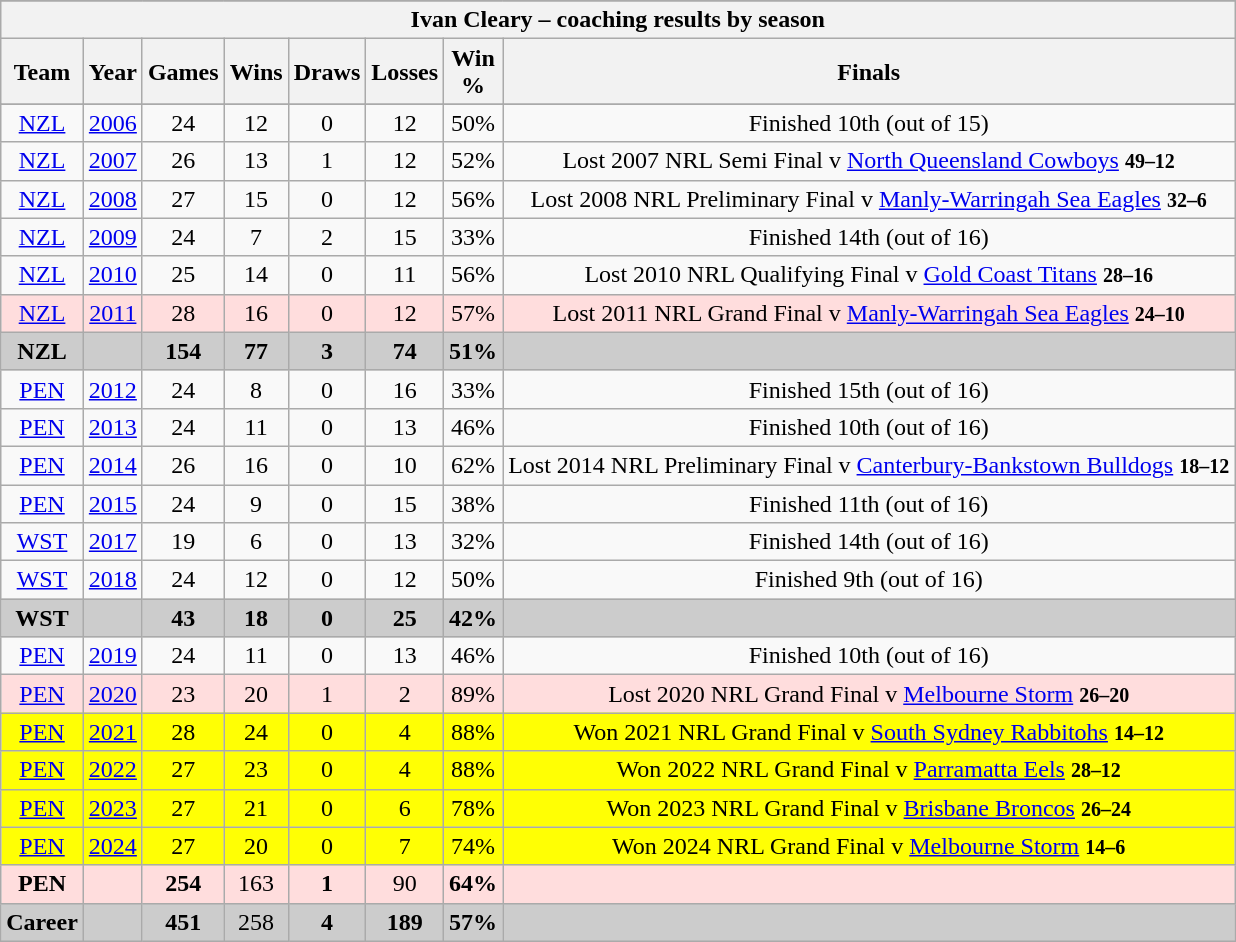<table class="wikitable">
<tr border=1 cellpadding=5 cellspacing=0 align=center style="background:#EFEFEF;">
</tr>
<tr>
<th colspan="8"><strong>Ivan Cleary – coaching results by season</strong></th>
</tr>
<tr>
<th width="30">Team</th>
<th width="30">Year</th>
<th width="30">Games</th>
<th width="30">Wins</th>
<th width="30">Draws</th>
<th width="30">Losses</th>
<th width="30">Win %</th>
<th>Finals</th>
</tr>
<tr align=center>
</tr>
<tr align=center>
</tr>
<tr align=center>
<td><a href='#'>NZL</a></td>
<td><a href='#'>2006</a></td>
<td>24</td>
<td>12</td>
<td>0</td>
<td>12</td>
<td>50%</td>
<td>Finished 10th (out of 15)</td>
</tr>
<tr align=center>
<td><a href='#'>NZL</a></td>
<td><a href='#'>2007</a></td>
<td>26</td>
<td>13</td>
<td>1</td>
<td>12</td>
<td>52%</td>
<td>Lost 2007 NRL Semi Final v <a href='#'>North Queensland Cowboys</a> <small><strong>49–12</strong></small></td>
</tr>
<tr align=center>
<td><a href='#'>NZL</a></td>
<td><a href='#'>2008</a></td>
<td>27</td>
<td>15</td>
<td>0</td>
<td>12</td>
<td>56%</td>
<td>Lost 2008 NRL Preliminary Final v <a href='#'>Manly-Warringah Sea Eagles</a> <small><strong>32–6</strong></small></td>
</tr>
<tr align=center>
<td><a href='#'>NZL</a></td>
<td><a href='#'>2009</a></td>
<td>24</td>
<td>7</td>
<td>2</td>
<td>15</td>
<td>33%</td>
<td>Finished 14th (out of 16)</td>
</tr>
<tr align=center>
<td><a href='#'>NZL</a></td>
<td><a href='#'>2010</a></td>
<td>25</td>
<td>14</td>
<td>0</td>
<td>11</td>
<td>56%</td>
<td>Lost 2010 NRL Qualifying Final v <a href='#'>Gold Coast Titans</a> <small><strong>28–16</strong></small></td>
</tr>
<tr align=center style="background:#fdd;">
<td><a href='#'>NZL</a></td>
<td><a href='#'>2011</a></td>
<td>28</td>
<td>16</td>
<td>0</td>
<td>12</td>
<td>57%</td>
<td>Lost 2011 NRL Grand Final v <a href='#'>Manly-Warringah Sea Eagles</a> <small><strong>24–10</strong></small></td>
</tr>
<tr align=center style="background:#CCCCCC;">
<td rowspan="1"><strong>NZL</strong></td>
<td></td>
<td><strong>154</strong></td>
<td><strong>77</strong></td>
<td><strong>3</strong></td>
<td><strong>74</strong></td>
<td><strong>51%</strong></td>
<td></td>
</tr>
<tr align=center>
<td><a href='#'>PEN</a></td>
<td><a href='#'>2012</a></td>
<td>24</td>
<td>8</td>
<td>0</td>
<td>16</td>
<td>33%</td>
<td>Finished 15th (out of 16)</td>
</tr>
<tr align=center>
<td><a href='#'>PEN</a></td>
<td><a href='#'>2013</a></td>
<td>24</td>
<td>11</td>
<td>0</td>
<td>13</td>
<td>46%</td>
<td>Finished 10th (out of 16)</td>
</tr>
<tr align=center>
<td><a href='#'>PEN</a></td>
<td><a href='#'>2014</a></td>
<td>26</td>
<td>16</td>
<td>0</td>
<td>10</td>
<td>62%</td>
<td>Lost 2014 NRL Preliminary Final v <a href='#'>Canterbury-Bankstown Bulldogs</a> <small><strong>18–12</strong></small></td>
</tr>
<tr align=center>
<td><a href='#'>PEN</a></td>
<td><a href='#'>2015</a></td>
<td>24</td>
<td>9</td>
<td>0</td>
<td>15</td>
<td>38%</td>
<td>Finished 11th (out of 16)</td>
</tr>
<tr align=center>
<td><a href='#'>WST</a></td>
<td><a href='#'>2017</a></td>
<td>19</td>
<td>6</td>
<td>0</td>
<td>13</td>
<td>32%</td>
<td>Finished 14th (out of 16)</td>
</tr>
<tr align=center>
<td><a href='#'>WST</a></td>
<td><a href='#'>2018</a></td>
<td>24</td>
<td>12</td>
<td>0</td>
<td>12</td>
<td>50%</td>
<td>Finished 9th (out of 16)</td>
</tr>
<tr align=center style="background:#CCCCCC;">
<td rowspan="1"><strong>WST</strong></td>
<td></td>
<td><strong>43</strong></td>
<td><strong>18</strong></td>
<td><strong>0</strong></td>
<td><strong>25</strong></td>
<td><strong>42%</strong></td>
<td></td>
</tr>
<tr align=center>
<td><a href='#'>PEN</a></td>
<td><a href='#'>2019</a></td>
<td>24</td>
<td>11</td>
<td>0</td>
<td>13</td>
<td>46%</td>
<td>Finished 10th (out of 16)</td>
</tr>
<tr align=center style="background:#fdd;">
<td><a href='#'>PEN</a></td>
<td><a href='#'>2020</a></td>
<td>23</td>
<td>20</td>
<td>1</td>
<td>2</td>
<td>89%</td>
<td>Lost 2020 NRL Grand Final v <a href='#'>Melbourne Storm</a> <small><strong>26–20</strong></small></td>
</tr>
<tr align=center style="background:#FFFF04;">
<td><a href='#'>PEN</a></td>
<td><a href='#'>2021</a></td>
<td>28</td>
<td>24</td>
<td>0</td>
<td>4</td>
<td>88%</td>
<td>Won 2021 NRL Grand Final v <a href='#'>South Sydney Rabbitohs</a> <small> <strong>14–12</strong></small></td>
</tr>
<tr align=center style="background:#FFFF04;">
<td><a href='#'>PEN</a></td>
<td><a href='#'>2022</a></td>
<td>27</td>
<td>23</td>
<td>0</td>
<td>4</td>
<td>88%</td>
<td>Won 2022 NRL Grand Final v <a href='#'>Parramatta Eels</a> <small> <strong>28–12</strong></small></td>
</tr>
<tr align=center style="background:#FFFF04;">
<td><a href='#'>PEN</a></td>
<td><a href='#'>2023</a></td>
<td>27</td>
<td>21</td>
<td>0</td>
<td>6</td>
<td>78%</td>
<td>Won 2023 NRL Grand Final v <a href='#'>Brisbane Broncos</a> <small> <strong>26–24</strong></small></td>
</tr>
<tr align=center style="background:#FFFF04;">
<td><a href='#'>PEN</a></td>
<td><a href='#'>2024</a></td>
<td>27</td>
<td>20</td>
<td>0</td>
<td>7</td>
<td>74%</td>
<td>Won 2024 NRL Grand Final v <a href='#'>Melbourne Storm</a> <small> <strong>14–6</strong></small></td>
</tr>
<tr style="background:#fdd;" align="center">
<td rowspan="1"><strong>PEN</strong></td>
<td></td>
<td><strong>254</strong></td>
<td>163</td>
<td><strong>1</strong></td>
<td>90</td>
<td><strong>64%</strong></td>
<td></td>
</tr>
<tr style="background:#CCCCCC;" align="center">
<td rowspan="1"><strong>Career</strong></td>
<td></td>
<td><strong>451</strong></td>
<td>258</td>
<td><strong>4</strong></td>
<td><strong>189</strong></td>
<td><strong>57%</strong></td>
<td></td>
</tr>
</table>
